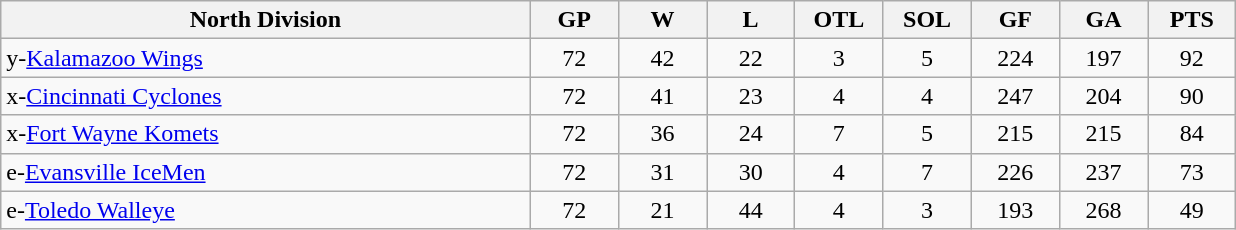<table class="wikitable" style="text-align:center">
<tr>
<th bgcolor="#DDDDFF" width="30%">North Division</th>
<th bgcolor="#DDDDFF" width="5%">GP</th>
<th bgcolor="#DDDDFF" width="5%">W</th>
<th bgcolor="#DDDDFF" width="5%">L</th>
<th bgcolor="#DDDDFF" width="5%">OTL</th>
<th bgcolor="#DDDDFF" width="5%">SOL</th>
<th bgcolor="#DDDDFF" width="5%">GF</th>
<th bgcolor="#DDDDFF" width="5%">GA</th>
<th bgcolor="#DDDDFF" width="5%">PTS</th>
</tr>
<tr align=center>
<td align=left>y-<a href='#'>Kalamazoo Wings</a></td>
<td>72</td>
<td>42</td>
<td>22</td>
<td>3</td>
<td>5</td>
<td>224</td>
<td>197</td>
<td>92</td>
</tr>
<tr align=center>
<td align=left>x-<a href='#'>Cincinnati Cyclones</a></td>
<td>72</td>
<td>41</td>
<td>23</td>
<td>4</td>
<td>4</td>
<td>247</td>
<td>204</td>
<td>90</td>
</tr>
<tr align=center>
<td align=left>x-<a href='#'>Fort Wayne Komets</a></td>
<td>72</td>
<td>36</td>
<td>24</td>
<td>7</td>
<td>5</td>
<td>215</td>
<td>215</td>
<td>84</td>
</tr>
<tr align=center>
<td align=left>e-<a href='#'>Evansville IceMen</a></td>
<td>72</td>
<td>31</td>
<td>30</td>
<td>4</td>
<td>7</td>
<td>226</td>
<td>237</td>
<td>73</td>
</tr>
<tr align=center>
<td align=left>e-<a href='#'>Toledo Walleye</a></td>
<td>72</td>
<td>21</td>
<td>44</td>
<td>4</td>
<td>3</td>
<td>193</td>
<td>268</td>
<td>49</td>
</tr>
</table>
